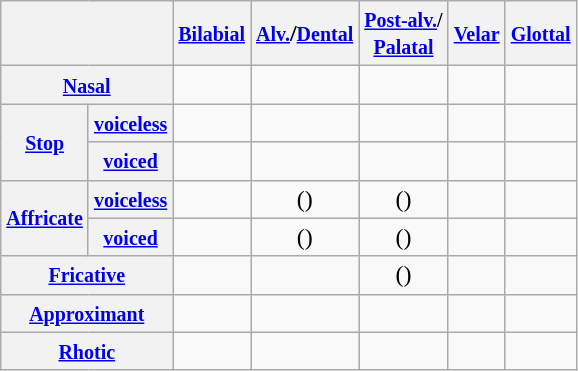<table class="wikitable" style=text-align:center>
<tr>
<th colspan="2"></th>
<th><small><a href='#'>Bilabial</a></small></th>
<th><small><a href='#'>Alv.</a></small>/<small><a href='#'>Dental</a></small></th>
<th><small><a href='#'>Post-alv.</a>/</small><br><small><a href='#'>Palatal</a></small></th>
<th><small><a href='#'>Velar</a></small></th>
<th><small><a href='#'>Glottal</a></small></th>
</tr>
<tr>
<th colspan="2"><small><a href='#'>Nasal</a></small></th>
<td></td>
<td></td>
<td></td>
<td> </td>
<td></td>
</tr>
<tr>
<th rowspan="2"><small><a href='#'>Stop</a></small></th>
<th><small><a href='#'>voiceless</a></small></th>
<td></td>
<td></td>
<td></td>
<td></td>
<td></td>
</tr>
<tr>
<th><small><a href='#'>voiced</a></small></th>
<td></td>
<td></td>
<td></td>
<td></td>
<td></td>
</tr>
<tr>
<th rowspan="2"><small><a href='#'>Affricate</a></small></th>
<th><small><a href='#'>voiceless</a></small></th>
<td></td>
<td>()</td>
<td>() </td>
<td></td>
<td></td>
</tr>
<tr>
<th><small><a href='#'>voiced</a></small></th>
<td></td>
<td>()</td>
<td>() </td>
<td></td>
<td></td>
</tr>
<tr>
<th colspan="2"><small><a href='#'>Fricative</a></small></th>
<td></td>
<td></td>
<td>() </td>
<td></td>
<td> </td>
</tr>
<tr>
<th colspan="2"><small><a href='#'>Approximant</a></small></th>
<td></td>
<td></td>
<td> </td>
<td></td>
<td></td>
</tr>
<tr>
<th colspan="2"><small><a href='#'>Rhotic</a></small></th>
<td></td>
<td> </td>
<td></td>
<td></td>
<td></td>
</tr>
</table>
